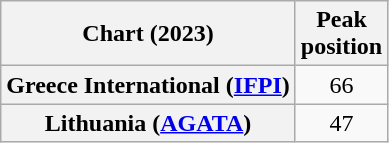<table class="wikitable plainrowheaders" style="text-align:center">
<tr>
<th scope="col">Chart (2023)</th>
<th scope="col">Peak<br>position</th>
</tr>
<tr>
<th scope="row">Greece International (<a href='#'>IFPI</a>)</th>
<td>66</td>
</tr>
<tr>
<th scope="row">Lithuania (<a href='#'>AGATA</a>)</th>
<td>47</td>
</tr>
</table>
